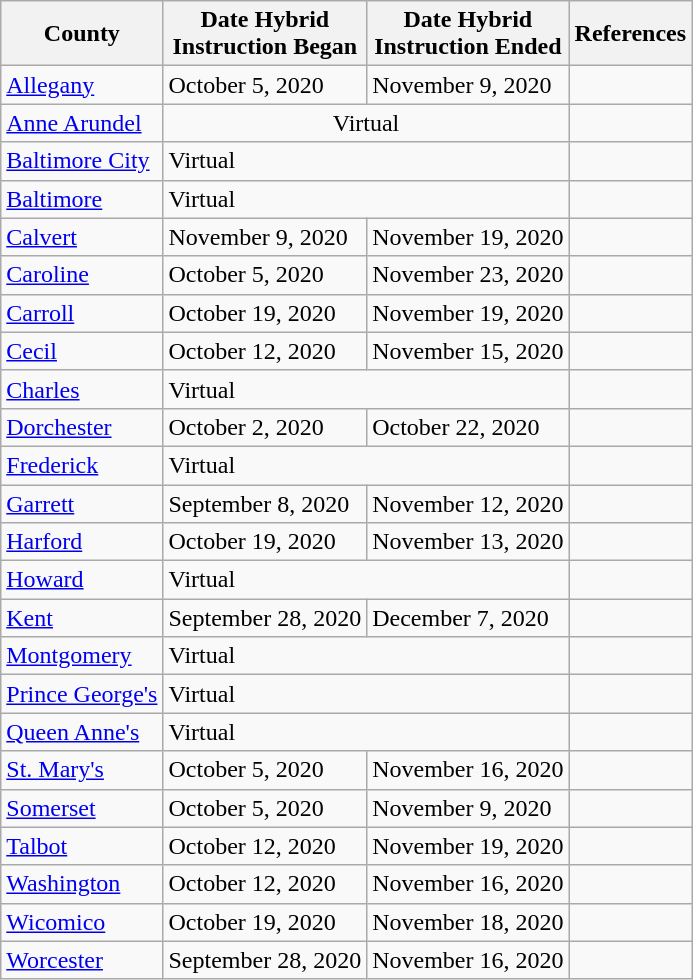<table class="wikitable">
<tr>
<th>County</th>
<th>Date Hybrid<br>Instruction Began</th>
<th>Date Hybrid<br>Instruction Ended</th>
<th>References</th>
</tr>
<tr>
<td><a href='#'>Allegany</a></td>
<td>October 5, 2020</td>
<td>November 9, 2020</td>
<td></td>
</tr>
<tr>
<td><a href='#'>Anne Arundel</a></td>
<td colspan="2" style="text-align:center;">Virtual</td>
<td></td>
</tr>
<tr>
<td><a href='#'>Baltimore City</a></td>
<td colspan="2">Virtual</td>
<td></td>
</tr>
<tr>
<td><a href='#'>Baltimore</a></td>
<td colspan="2">Virtual</td>
<td></td>
</tr>
<tr>
<td><a href='#'>Calvert</a></td>
<td>November 9, 2020</td>
<td>November 19, 2020</td>
<td></td>
</tr>
<tr>
<td><a href='#'>Caroline</a></td>
<td>October 5, 2020</td>
<td>November 23, 2020</td>
<td></td>
</tr>
<tr>
<td><a href='#'>Carroll</a></td>
<td>October 19, 2020</td>
<td>November 19, 2020</td>
<td></td>
</tr>
<tr>
<td><a href='#'>Cecil</a></td>
<td>October 12, 2020</td>
<td>November 15, 2020</td>
<td></td>
</tr>
<tr>
<td><a href='#'>Charles</a></td>
<td colspan="2">Virtual</td>
<td></td>
</tr>
<tr>
<td><a href='#'>Dorchester</a></td>
<td>October 2, 2020</td>
<td>October 22, 2020</td>
<td></td>
</tr>
<tr>
<td><a href='#'>Frederick</a></td>
<td colspan="2">Virtual</td>
<td></td>
</tr>
<tr>
<td><a href='#'>Garrett</a></td>
<td>September 8, 2020</td>
<td>November 12, 2020</td>
<td></td>
</tr>
<tr>
<td><a href='#'>Harford</a></td>
<td>October 19, 2020</td>
<td>November 13, 2020</td>
<td></td>
</tr>
<tr>
<td><a href='#'>Howard</a></td>
<td colspan="2">Virtual</td>
<td></td>
</tr>
<tr>
<td><a href='#'>Kent</a></td>
<td>September 28, 2020</td>
<td>December 7, 2020</td>
<td></td>
</tr>
<tr>
<td><a href='#'>Montgomery</a></td>
<td colspan="2">Virtual</td>
<td></td>
</tr>
<tr>
<td><a href='#'>Prince George's</a></td>
<td colspan="2">Virtual</td>
<td></td>
</tr>
<tr>
<td><a href='#'>Queen Anne's</a></td>
<td colspan="2">Virtual</td>
<td></td>
</tr>
<tr>
<td><a href='#'>St. Mary's</a></td>
<td>October 5, 2020</td>
<td>November 16, 2020</td>
<td></td>
</tr>
<tr>
<td><a href='#'>Somerset</a></td>
<td>October 5, 2020</td>
<td>November 9, 2020</td>
<td></td>
</tr>
<tr>
<td><a href='#'>Talbot</a></td>
<td>October 12, 2020</td>
<td>November 19, 2020</td>
<td></td>
</tr>
<tr>
<td><a href='#'>Washington</a></td>
<td>October 12, 2020</td>
<td>November 16, 2020</td>
<td></td>
</tr>
<tr>
<td><a href='#'>Wicomico</a></td>
<td>October 19, 2020</td>
<td>November 18, 2020</td>
<td></td>
</tr>
<tr>
<td><a href='#'>Worcester</a></td>
<td>September 28, 2020</td>
<td>November 16, 2020</td>
<td></td>
</tr>
</table>
